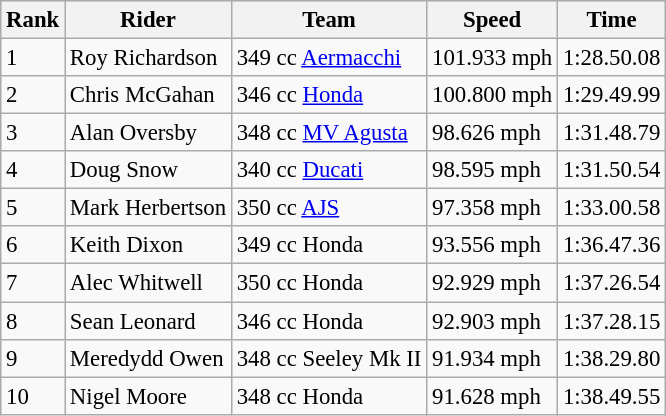<table class="wikitable" style="font-size: 95%;">
<tr style="background:#efefef;">
<th>Rank</th>
<th>Rider</th>
<th>Team</th>
<th>Speed</th>
<th>Time</th>
</tr>
<tr>
<td>1</td>
<td> Roy Richardson</td>
<td>349 cc <a href='#'>Aermacchi</a></td>
<td>101.933 mph</td>
<td>1:28.50.08</td>
</tr>
<tr>
<td>2</td>
<td>  Chris McGahan</td>
<td>346 cc <a href='#'>Honda</a></td>
<td>100.800 mph</td>
<td>1:29.49.99</td>
</tr>
<tr>
<td>3</td>
<td>  Alan Oversby</td>
<td>348 cc <a href='#'>MV Agusta</a></td>
<td>98.626 mph</td>
<td>1:31.48.79</td>
</tr>
<tr>
<td>4</td>
<td>  Doug Snow</td>
<td>340 cc <a href='#'>Ducati</a></td>
<td>98.595 mph</td>
<td>1:31.50.54</td>
</tr>
<tr>
<td>5</td>
<td> Mark Herbertson</td>
<td>350 cc <a href='#'>AJS</a></td>
<td>97.358 mph</td>
<td>1:33.00.58</td>
</tr>
<tr>
<td>6</td>
<td> Keith Dixon</td>
<td>349 cc Honda</td>
<td>93.556 mph</td>
<td>1:36.47.36</td>
</tr>
<tr>
<td>7</td>
<td> Alec Whitwell</td>
<td>350 cc Honda</td>
<td>92.929 mph</td>
<td>1:37.26.54</td>
</tr>
<tr>
<td>8</td>
<td> Sean Leonard</td>
<td>346 cc Honda</td>
<td>92.903 mph</td>
<td>1:37.28.15</td>
</tr>
<tr>
<td>9</td>
<td> Meredydd Owen</td>
<td>348 cc Seeley Mk II</td>
<td>91.934 mph</td>
<td>1:38.29.80</td>
</tr>
<tr>
<td>10</td>
<td> Nigel Moore</td>
<td>348 cc Honda</td>
<td>91.628 mph</td>
<td>1:38.49.55</td>
</tr>
</table>
